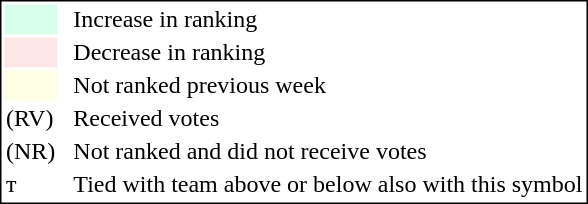<table style="border:1px solid black;">
<tr>
<td style="background:#D8FFEB; width:20px;"></td>
<td> </td>
<td>Increase in ranking</td>
</tr>
<tr>
<td style="background:#FFE6E6; width:20px;"></td>
<td> </td>
<td>Decrease in ranking</td>
</tr>
<tr>
<td style="background:#FFFFE6; width:20px;"></td>
<td> </td>
<td>Not ranked previous week</td>
</tr>
<tr>
<td>(RV)</td>
<td> </td>
<td>Received votes</td>
</tr>
<tr>
<td>(NR)</td>
<td> </td>
<td>Not ranked and did not receive votes</td>
</tr>
<tr>
<td>т</td>
<td> </td>
<td>Tied with team above or below also with this symbol</td>
</tr>
</table>
